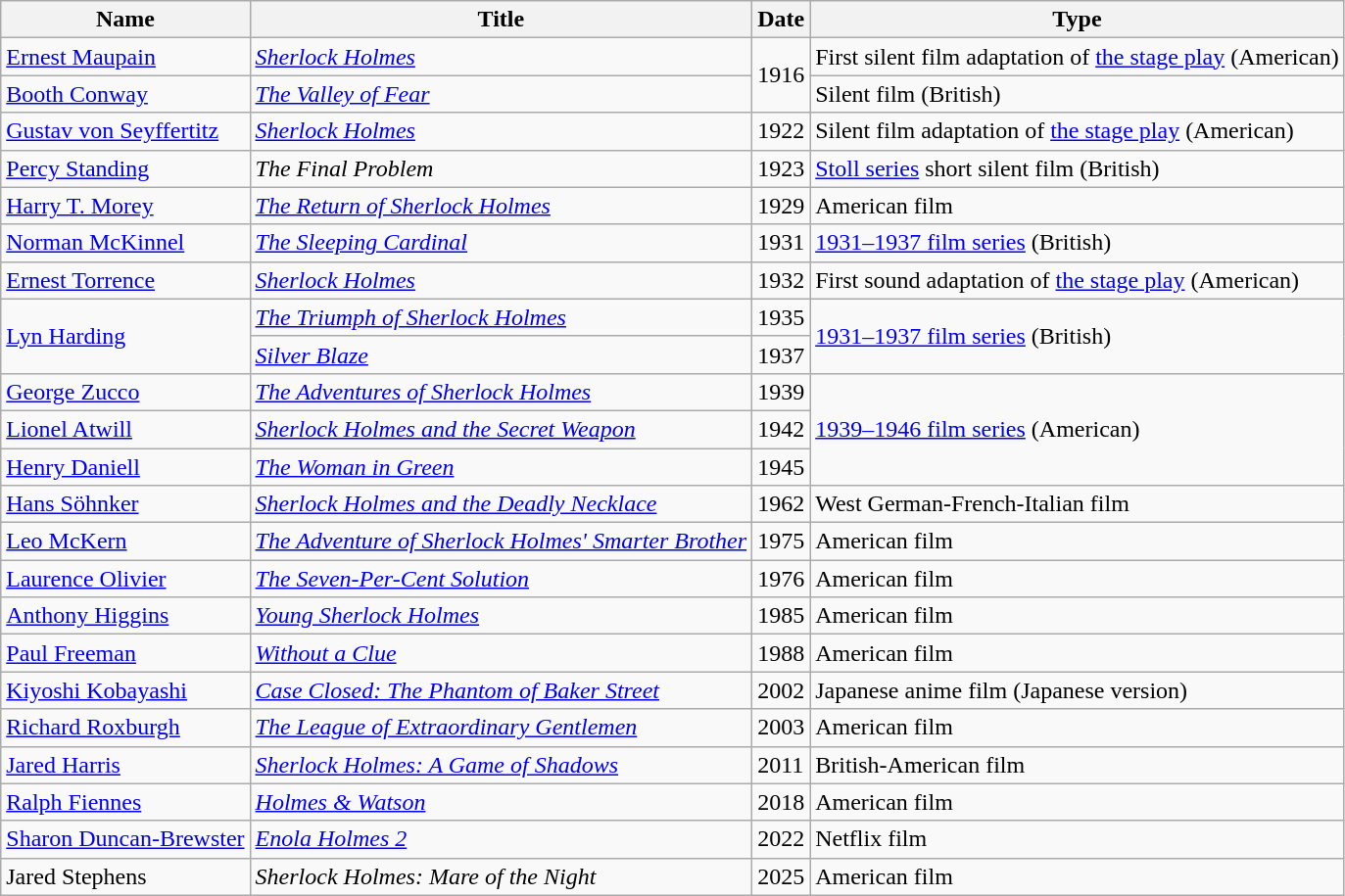<table class="wikitable sortable">
<tr>
<th>Name</th>
<th>Title</th>
<th>Date</th>
<th>Type</th>
</tr>
<tr>
<td><a href='#'>Ernest Maupain</a></td>
<td><em><a href='#'>Sherlock Holmes</a></em></td>
<td rowspan=2>1916</td>
<td>First silent film adaptation of <a href='#'>the stage play</a> (American)</td>
</tr>
<tr>
<td><a href='#'>Booth Conway</a></td>
<td><em><a href='#'>The Valley of Fear</a></em></td>
<td>Silent film (British)</td>
</tr>
<tr>
<td><a href='#'>Gustav von Seyffertitz</a></td>
<td><em><a href='#'>Sherlock Holmes</a></em></td>
<td>1922</td>
<td>Silent film adaptation of <a href='#'>the stage play</a> (American)</td>
</tr>
<tr>
<td><a href='#'>Percy Standing</a></td>
<td><em>The Final Problem</em></td>
<td>1923</td>
<td><a href='#'>Stoll series</a> short silent film (British)</td>
</tr>
<tr>
<td><a href='#'>Harry T. Morey</a></td>
<td><em><a href='#'>The Return of Sherlock Holmes</a></em></td>
<td>1929</td>
<td>American film</td>
</tr>
<tr>
<td><a href='#'>Norman McKinnel</a></td>
<td><em><a href='#'>The Sleeping Cardinal</a></em></td>
<td>1931</td>
<td><a href='#'>1931–1937 film series</a> (British)</td>
</tr>
<tr>
<td><a href='#'>Ernest Torrence</a></td>
<td><em><a href='#'>Sherlock Holmes</a></em></td>
<td>1932</td>
<td>First sound adaptation of <a href='#'>the stage play</a> (American)</td>
</tr>
<tr>
<td rowspan="2"><a href='#'>Lyn Harding</a></td>
<td><em><a href='#'>The Triumph of Sherlock Holmes</a></em></td>
<td>1935</td>
<td rowspan="2"><a href='#'>1931–1937 film series</a> (British)</td>
</tr>
<tr>
<td><em><a href='#'>Silver Blaze</a></em></td>
<td>1937</td>
</tr>
<tr>
<td><a href='#'>George Zucco</a></td>
<td><em><a href='#'>The Adventures of Sherlock Holmes</a></em></td>
<td>1939</td>
<td rowspan="3"><a href='#'>1939–1946 film series</a> (American)</td>
</tr>
<tr>
<td><a href='#'>Lionel Atwill</a></td>
<td><em><a href='#'>Sherlock Holmes and the Secret Weapon</a></em></td>
<td>1942</td>
</tr>
<tr>
<td><a href='#'>Henry Daniell</a></td>
<td><em><a href='#'>The Woman in Green</a></em></td>
<td>1945</td>
</tr>
<tr>
<td><a href='#'>Hans Söhnker</a></td>
<td><em><a href='#'>Sherlock Holmes and the Deadly Necklace</a></em></td>
<td>1962</td>
<td>West German-French-Italian film</td>
</tr>
<tr>
<td><a href='#'>Leo McKern</a></td>
<td><em><a href='#'>The Adventure of Sherlock Holmes' Smarter Brother</a></em></td>
<td>1975</td>
<td>American film</td>
</tr>
<tr>
<td><a href='#'>Laurence Olivier</a></td>
<td><em><a href='#'>The Seven-Per-Cent Solution</a></em></td>
<td>1976</td>
<td>American film</td>
</tr>
<tr>
<td><a href='#'>Anthony Higgins</a></td>
<td><em><a href='#'>Young Sherlock Holmes</a></em></td>
<td>1985</td>
<td>American film</td>
</tr>
<tr>
<td><a href='#'>Paul Freeman</a></td>
<td><em><a href='#'>Without a Clue</a></em></td>
<td>1988</td>
<td>American film</td>
</tr>
<tr>
<td><a href='#'>Kiyoshi Kobayashi</a></td>
<td><em><a href='#'>Case Closed: The Phantom of Baker Street</a></em></td>
<td>2002</td>
<td>Japanese anime film (Japanese version)</td>
</tr>
<tr>
<td><a href='#'>Richard Roxburgh</a></td>
<td><em><a href='#'>The League of Extraordinary Gentlemen</a></em></td>
<td>2003</td>
<td>American film</td>
</tr>
<tr>
<td><a href='#'>Jared Harris</a></td>
<td><em><a href='#'>Sherlock Holmes: A Game of Shadows</a></em></td>
<td>2011</td>
<td>British-American film</td>
</tr>
<tr>
<td><a href='#'>Ralph Fiennes</a></td>
<td><em><a href='#'>Holmes & Watson</a></em></td>
<td>2018</td>
<td>American film</td>
</tr>
<tr>
<td><a href='#'>Sharon Duncan-Brewster</a></td>
<td><em><a href='#'>Enola Holmes 2</a></em></td>
<td>2022</td>
<td>Netflix film</td>
</tr>
<tr>
<td>Jared Stephens</td>
<td><em>Sherlock Holmes: Mare of the Night</em></td>
<td>2025</td>
<td>American film</td>
</tr>
</table>
